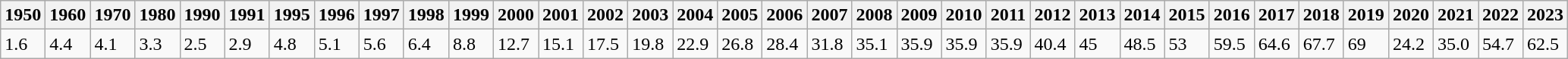<table class="wikitable" style="border-collapse: collapse; margin: auto;">
<tr>
<th>1950</th>
<th>1960</th>
<th>1970</th>
<th>1980</th>
<th>1990</th>
<th>1991</th>
<th>1995</th>
<th>1996</th>
<th>1997</th>
<th>1998</th>
<th>1999</th>
<th>2000</th>
<th>2001</th>
<th>2002</th>
<th>2003</th>
<th>2004</th>
<th>2005</th>
<th>2006</th>
<th>2007</th>
<th>2008</th>
<th>2009</th>
<th>2010</th>
<th>2011</th>
<th>2012</th>
<th>2013</th>
<th>2014</th>
<th>2015</th>
<th>2016</th>
<th>2017</th>
<th>2018</th>
<th>2019</th>
<th>2020</th>
<th>2021</th>
<th>2022</th>
<th>2023</th>
</tr>
<tr>
<td>1.6</td>
<td>4.4</td>
<td>4.1</td>
<td>3.3</td>
<td>2.5</td>
<td>2.9</td>
<td>4.8</td>
<td>5.1</td>
<td>5.6</td>
<td>6.4</td>
<td>8.8</td>
<td>12.7</td>
<td>15.1</td>
<td>17.5</td>
<td>19.8</td>
<td>22.9</td>
<td>26.8</td>
<td>28.4</td>
<td>31.8</td>
<td>35.1</td>
<td>35.9</td>
<td>35.9</td>
<td>35.9</td>
<td>40.4</td>
<td>45</td>
<td>48.5</td>
<td>53</td>
<td>59.5</td>
<td>64.6</td>
<td>67.7</td>
<td>69</td>
<td>24.2</td>
<td>35.0</td>
<td>54.7</td>
<td>62.5</td>
</tr>
</table>
